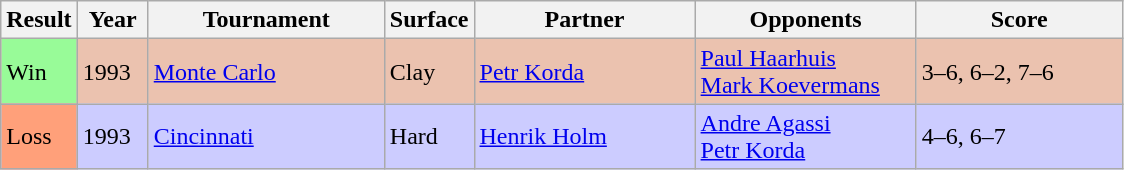<table class="sortable wikitable">
<tr>
<th style="width:40px">Result</th>
<th style="width:40px">Year</th>
<th style="width:150px">Tournament</th>
<th style="width:50px">Surface</th>
<th style="width:140px">Partner</th>
<th style="width:140px">Opponents</th>
<th style="width:130px" class="unsortable">Score</th>
</tr>
<tr bgcolor=#ebc2af>
<td style="background:#98fb98;">Win</td>
<td>1993</td>
<td><a href='#'>Monte Carlo</a></td>
<td>Clay</td>
<td> <a href='#'>Petr Korda</a></td>
<td> <a href='#'>Paul Haarhuis</a><br> <a href='#'>Mark Koevermans</a></td>
<td>3–6, 6–2, 7–6</td>
</tr>
<tr style="background:#ccccff;">
<td style="background:#ffa07a;">Loss</td>
<td>1993</td>
<td><a href='#'>Cincinnati</a></td>
<td>Hard</td>
<td> <a href='#'>Henrik Holm</a></td>
<td> <a href='#'>Andre Agassi</a><br> <a href='#'>Petr Korda</a></td>
<td>4–6, 6–7</td>
</tr>
</table>
